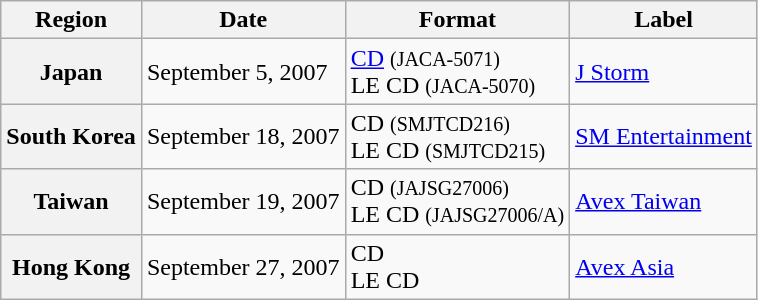<table class="wikitable plainrowheaders">
<tr>
<th>Region</th>
<th>Date</th>
<th>Format</th>
<th>Label</th>
</tr>
<tr>
<th scope="row">Japan</th>
<td>September 5, 2007</td>
<td><a href='#'>CD</a> <small>(JACA-5071)</small><br>LE CD <small>(JACA-5070)</small></td>
<td><a href='#'>J Storm</a></td>
</tr>
<tr>
<th scope="row">South Korea</th>
<td>September 18, 2007</td>
<td>CD <small>(SMJTCD216)</small><br>LE CD <small>(SMJTCD215)</small></td>
<td><a href='#'>SM Entertainment</a></td>
</tr>
<tr>
<th scope="row">Taiwan</th>
<td>September 19, 2007</td>
<td>CD <small>(JAJSG27006)</small><br>LE CD <small>(JAJSG27006/A)</small></td>
<td><a href='#'>Avex Taiwan</a></td>
</tr>
<tr>
<th scope="row">Hong Kong</th>
<td>September 27, 2007</td>
<td>CD<br>LE CD</td>
<td><a href='#'>Avex Asia</a></td>
</tr>
</table>
